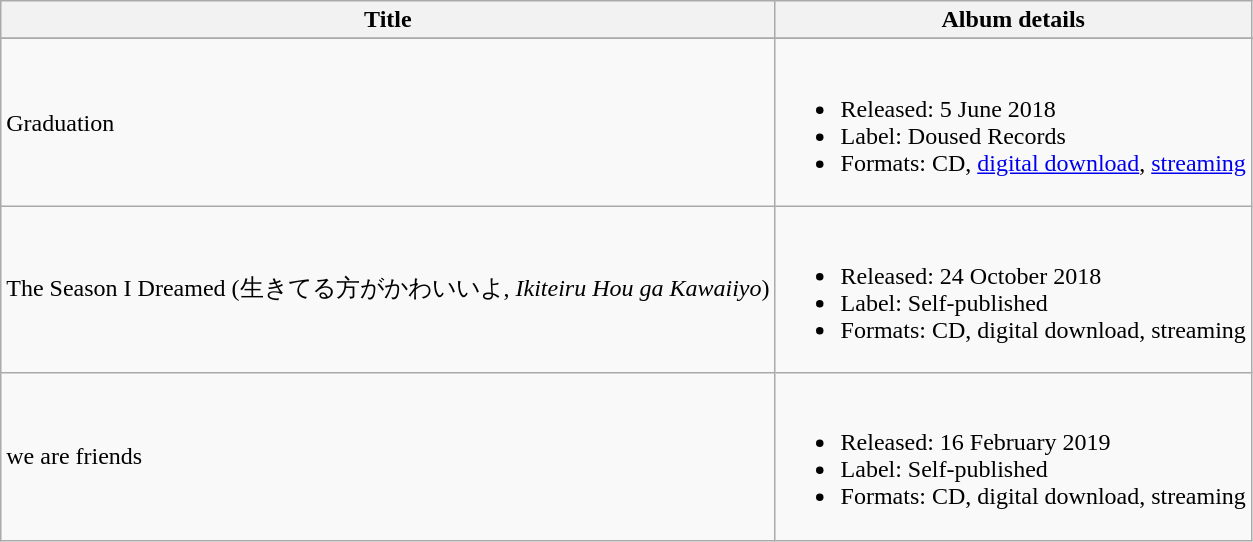<table class="wikitable plainrowheaders">
<tr>
<th scope="col">Title</th>
<th scope="col">Album details</th>
</tr>
<tr>
</tr>
<tr>
<td>Graduation</td>
<td><br><ul><li>Released: 5 June 2018</li><li>Label: Doused Records</li><li>Formats: CD, <a href='#'>digital download</a>, <a href='#'>streaming</a></li></ul></td>
</tr>
<tr>
<td>The Season I Dreamed (生きてる方がかわいいよ, <em>Ikiteiru Hou ga Kawaiiyo</em>)</td>
<td><br><ul><li>Released: 24 October 2018</li><li>Label: Self-published</li><li>Formats: CD, digital download, streaming</li></ul></td>
</tr>
<tr>
<td>we are friends</td>
<td><br><ul><li>Released: 16 February 2019</li><li>Label: Self-published</li><li>Formats: CD, digital download, streaming</li></ul></td>
</tr>
</table>
